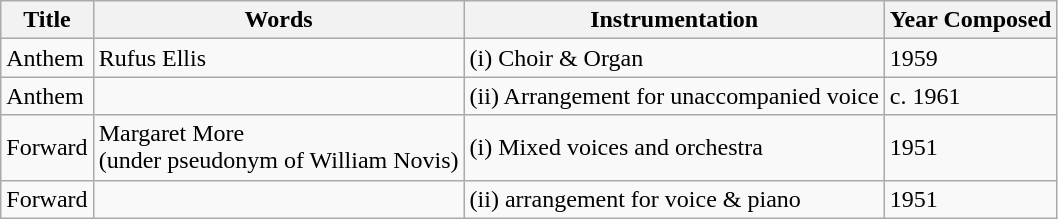<table class="wikitable">
<tr>
<th>Title</th>
<th>Words</th>
<th>Instrumentation</th>
<th>Year Composed</th>
</tr>
<tr>
<td>Anthem</td>
<td>Rufus Ellis</td>
<td>(i) Choir & Organ</td>
<td>1959</td>
</tr>
<tr>
<td>Anthem</td>
<td></td>
<td>(ii) Arrangement for unaccompanied voice</td>
<td>c. 1961</td>
</tr>
<tr>
<td>Forward</td>
<td>Margaret More<br>(under pseudonym of William Novis)</td>
<td>(i) Mixed voices and orchestra</td>
<td>1951</td>
</tr>
<tr>
<td>Forward</td>
<td></td>
<td>(ii) arrangement for voice & piano</td>
<td>1951</td>
</tr>
</table>
